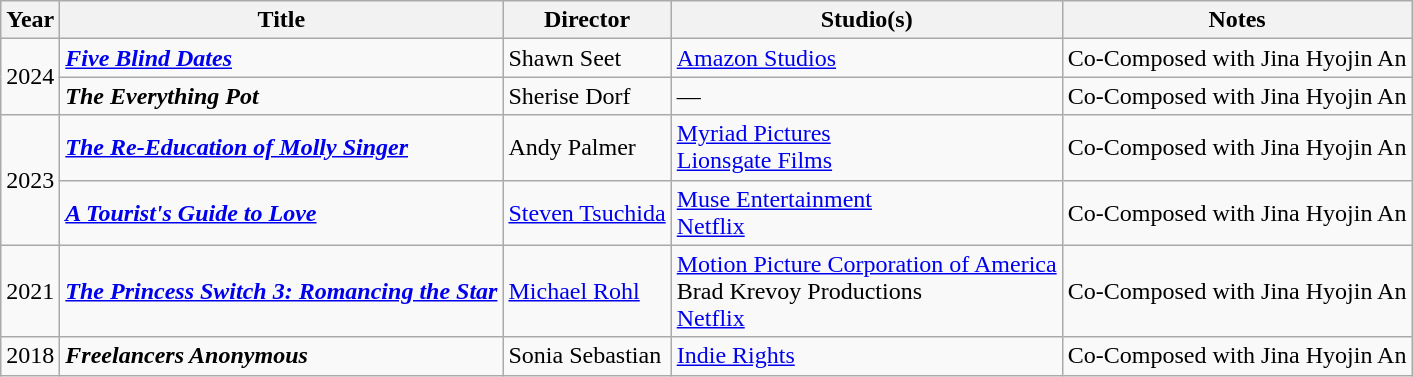<table class="wikitable sortable">
<tr>
<th>Year</th>
<th>Title</th>
<th>Director</th>
<th>Studio(s)</th>
<th>Notes</th>
</tr>
<tr>
<td rowspan="2">2024</td>
<td><strong><em><a href='#'>Five Blind Dates</a></em></strong></td>
<td>Shawn Seet</td>
<td><a href='#'>Amazon Studios</a></td>
<td>Co-Composed with Jina Hyojin An</td>
</tr>
<tr>
<td><strong><em>The Everything Pot</em></strong></td>
<td>Sherise Dorf</td>
<td>—</td>
<td>Co-Composed with Jina Hyojin An</td>
</tr>
<tr>
<td rowspan="2">2023</td>
<td><strong><em><a href='#'>The Re-Education of Molly Singer</a></em></strong></td>
<td>Andy Palmer</td>
<td><a href='#'>Myriad Pictures</a><br><a href='#'>Lionsgate Films</a></td>
<td>Co-Composed with Jina Hyojin An</td>
</tr>
<tr>
<td><strong><em><a href='#'>A Tourist's Guide to Love</a></em></strong></td>
<td><a href='#'>Steven Tsuchida</a></td>
<td><a href='#'>Muse Entertainment</a><br><a href='#'>Netflix</a></td>
<td>Co-Composed with Jina Hyojin An</td>
</tr>
<tr>
<td>2021</td>
<td><strong><em><a href='#'>The Princess Switch 3: Romancing the Star</a></em></strong></td>
<td><a href='#'>Michael Rohl</a></td>
<td><a href='#'>Motion Picture Corporation of America</a><br>Brad Krevoy Productions<br><a href='#'>Netflix</a></td>
<td>Co-Composed with Jina Hyojin An</td>
</tr>
<tr>
<td>2018</td>
<td><strong><em>Freelancers Anonymous</em></strong></td>
<td>Sonia Sebastian</td>
<td><a href='#'>Indie Rights</a></td>
<td>Co-Composed with Jina Hyojin An</td>
</tr>
</table>
